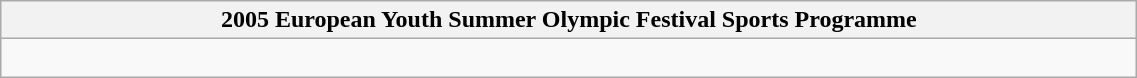<table class="wikitable" style="width: 60%;">
<tr>
<th>2005 European Youth Summer Olympic Festival Sports Programme</th>
</tr>
<tr>
<td><br></td>
</tr>
</table>
